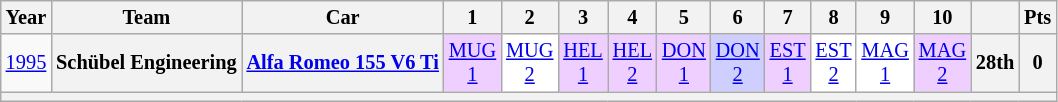<table class="wikitable" style="text-align:center; font-size:85%;">
<tr>
<th>Year</th>
<th>Team</th>
<th>Car</th>
<th>1</th>
<th>2</th>
<th>3</th>
<th>4</th>
<th>5</th>
<th>6</th>
<th>7</th>
<th>8</th>
<th>9</th>
<th>10</th>
<th></th>
<th>Pts</th>
</tr>
<tr>
<td><a href='#'>1995</a></td>
<th nowrap>Schübel Engineering</th>
<th nowrap><a href='#'>Alfa Romeo 155 V6 Ti</a></th>
<td style="background:#EFCFFF;"><a href='#'>MUG<br>1</a><br></td>
<td style="background:#FFFFFF;"><a href='#'>MUG<br>2</a><br></td>
<td style="background:#EFCFFF;"><a href='#'>HEL<br>1</a><br></td>
<td style="background:#EFCFFF;"><a href='#'>HEL<br>2</a><br></td>
<td style="background:#EFCFFF;"><a href='#'>DON<br>1</a><br></td>
<td style="background:#CFCFFF;"><a href='#'>DON<br>2</a><br></td>
<td style="background:#EFCFFF;"><a href='#'>EST<br>1</a><br></td>
<td style="background:#FFFFFF;"><a href='#'>EST<br>2</a><br></td>
<td style="background:#FFFFFF;"><a href='#'>MAG<br>1</a><br></td>
<td style="background:#EFCFFF;"><a href='#'>MAG<br>2</a><br></td>
<th>28th</th>
<th>0</th>
</tr>
<tr>
<th colspan="15"></th>
</tr>
</table>
